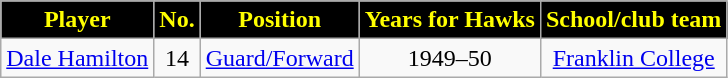<table class="wikitable sortable sortable" style="text-align:center">
<tr>
<th style="background:#000000;color:#FFFF00;">Player</th>
<th style="background:#000000;color:#FFFF00;">No.</th>
<th style="background:#000000;color:#FFFF00;">Position</th>
<th style="background:#000000;color:#FFFF00;">Years for Hawks</th>
<th style="background:#000000;color:#FFFF00;">School/club team</th>
</tr>
<tr>
<td><a href='#'>Dale Hamilton</a></td>
<td>14</td>
<td><a href='#'>Guard/Forward</a></td>
<td>1949–50</td>
<td><a href='#'>Franklin College</a></td>
</tr>
</table>
